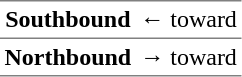<table border="1" cellspacing="0" cellpadding="3" frame="hsides" rules="rows">
<tr>
<th><span>Southbound</span></th>
<td>←  toward </td>
</tr>
<tr>
<th><span>Northbound</span></th>
<td>→  toward </td>
</tr>
</table>
